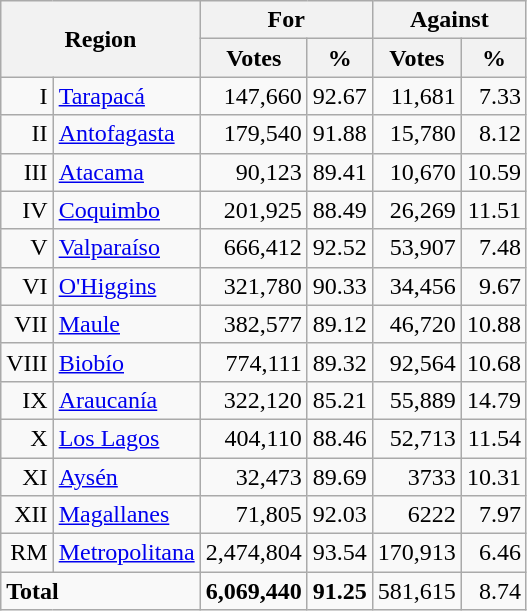<table class=wikitable style=text-align:right>
<tr>
<th colspan=2 rowspan=2>Region</th>
<th colspan=2>For</th>
<th colspan=2>Against</th>
</tr>
<tr>
<th>Votes</th>
<th>%</th>
<th>Votes</th>
<th>%</th>
</tr>
<tr>
<td>I</td>
<td align=left><a href='#'>Tarapacá</a></td>
<td>147,660</td>
<td>92.67</td>
<td>11,681</td>
<td>7.33</td>
</tr>
<tr>
<td>II</td>
<td align=left><a href='#'>Antofagasta</a></td>
<td>179,540</td>
<td>91.88</td>
<td>15,780</td>
<td>8.12</td>
</tr>
<tr>
<td>III</td>
<td align=left><a href='#'>Atacama</a></td>
<td>90,123</td>
<td>89.41</td>
<td>10,670</td>
<td>10.59</td>
</tr>
<tr>
<td>IV</td>
<td align=left><a href='#'>Coquimbo</a></td>
<td>201,925</td>
<td>88.49</td>
<td>26,269</td>
<td>11.51</td>
</tr>
<tr>
<td>V</td>
<td align=left><a href='#'>Valparaíso</a></td>
<td>666,412</td>
<td>92.52</td>
<td>53,907</td>
<td>7.48</td>
</tr>
<tr>
<td>VI</td>
<td align=left><a href='#'>O'Higgins</a></td>
<td>321,780</td>
<td>90.33</td>
<td>34,456</td>
<td>9.67</td>
</tr>
<tr>
<td>VII</td>
<td align=left><a href='#'>Maule</a></td>
<td>382,577</td>
<td>89.12</td>
<td>46,720</td>
<td>10.88</td>
</tr>
<tr>
<td>VIII</td>
<td align=left><a href='#'>Biobío</a></td>
<td>774,111</td>
<td>89.32</td>
<td>92,564</td>
<td>10.68</td>
</tr>
<tr>
<td>IX</td>
<td align=left><a href='#'>Araucanía</a></td>
<td>322,120</td>
<td>85.21</td>
<td>55,889</td>
<td>14.79</td>
</tr>
<tr>
<td>X</td>
<td align=left><a href='#'>Los Lagos</a></td>
<td>404,110</td>
<td>88.46</td>
<td>52,713</td>
<td>11.54</td>
</tr>
<tr>
<td>XI</td>
<td align=left><a href='#'>Aysén</a></td>
<td>32,473</td>
<td>89.69</td>
<td>3733</td>
<td>10.31</td>
</tr>
<tr>
<td>XII</td>
<td align=left><a href='#'>Magallanes</a></td>
<td>71,805</td>
<td>92.03</td>
<td>6222</td>
<td>7.97</td>
</tr>
<tr>
<td>RM</td>
<td align=left><a href='#'>Metropolitana</a></td>
<td>2,474,804</td>
<td>93.54</td>
<td>170,913</td>
<td>6.46</td>
</tr>
<tr>
<td colspan=2 align=left><strong>Total</strong></td>
<td><strong>6,069,440</strong></td>
<td><strong>91.25</strong></td>
<td>581,615</td>
<td>8.74</td>
</tr>
</table>
